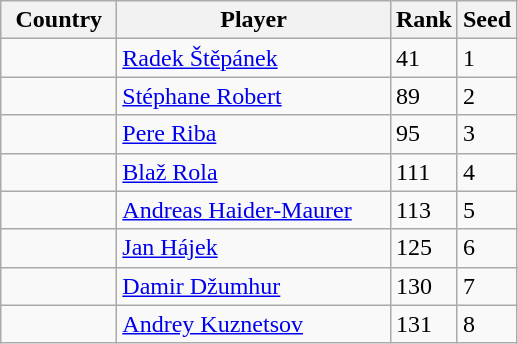<table class="sortable wikitable">
<tr>
<th width="70">Country</th>
<th width="175">Player</th>
<th>Rank</th>
<th>Seed</th>
</tr>
<tr>
<td></td>
<td><a href='#'>Radek Štěpánek</a></td>
<td>41</td>
<td>1</td>
</tr>
<tr>
<td></td>
<td><a href='#'>Stéphane Robert</a></td>
<td>89</td>
<td>2</td>
</tr>
<tr>
<td></td>
<td><a href='#'>Pere Riba</a></td>
<td>95</td>
<td>3</td>
</tr>
<tr>
<td></td>
<td><a href='#'>Blaž Rola</a></td>
<td>111</td>
<td>4</td>
</tr>
<tr>
<td></td>
<td><a href='#'>Andreas Haider-Maurer</a></td>
<td>113</td>
<td>5</td>
</tr>
<tr>
<td></td>
<td><a href='#'>Jan Hájek</a></td>
<td>125</td>
<td>6</td>
</tr>
<tr>
<td></td>
<td><a href='#'>Damir Džumhur</a></td>
<td>130</td>
<td>7</td>
</tr>
<tr>
<td></td>
<td><a href='#'>Andrey Kuznetsov</a></td>
<td>131</td>
<td>8</td>
</tr>
</table>
